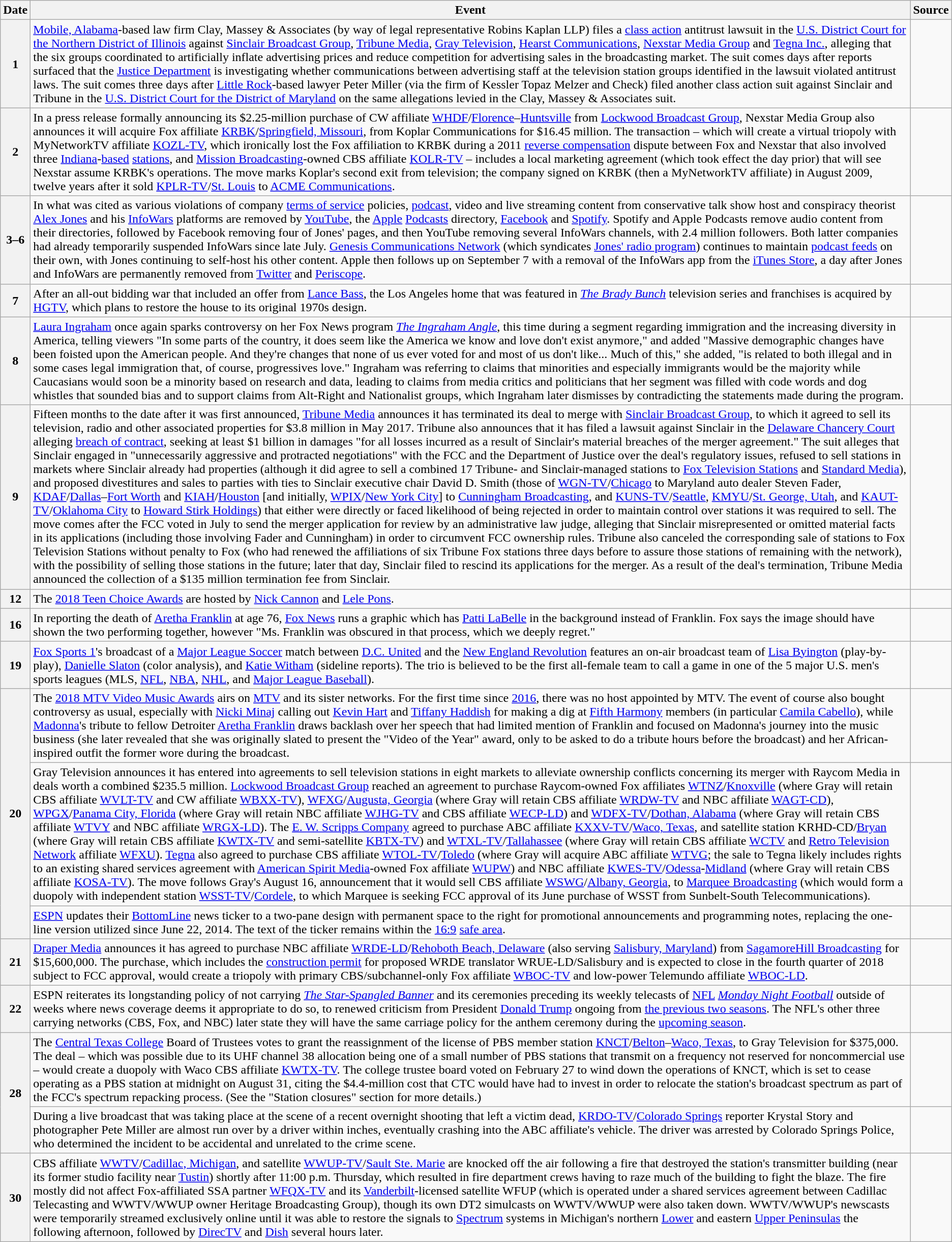<table class="wikitable">
<tr>
<th>Date</th>
<th>Event</th>
<th>Source</th>
</tr>
<tr>
<th>1</th>
<td><a href='#'>Mobile, Alabama</a>-based law firm Clay, Massey & Associates (by way of legal representative Robins Kaplan LLP) files a <a href='#'>class action</a> antitrust lawsuit in the <a href='#'>U.S. District Court for the Northern District of Illinois</a> against <a href='#'>Sinclair Broadcast Group</a>, <a href='#'>Tribune Media</a>, <a href='#'>Gray Television</a>, <a href='#'>Hearst Communications</a>, <a href='#'>Nexstar Media Group</a> and <a href='#'>Tegna Inc.</a>, alleging that the six groups coordinated to artificially inflate advertising prices and reduce competition for advertising sales in the broadcasting market. The suit comes days after reports surfaced that the <a href='#'>Justice Department</a> is investigating whether communications between advertising staff at the television station groups identified in the lawsuit violated antitrust laws. The suit comes three days after <a href='#'>Little Rock</a>-based lawyer Peter Miller (via the firm of Kessler Topaz Melzer and Check) filed another class action suit against Sinclair and Tribune in the <a href='#'>U.S. District Court for the District of Maryland</a> on the same allegations levied in the Clay, Massey & Associates suit.</td>
<td></td>
</tr>
<tr>
<th>2</th>
<td>In a press release formally announcing its $2.25-million purchase of CW affiliate <a href='#'>WHDF</a>/<a href='#'>Florence</a>–<a href='#'>Huntsville</a> from <a href='#'>Lockwood Broadcast Group</a>, Nexstar Media Group also announces it will acquire Fox affiliate <a href='#'>KRBK</a>/<a href='#'>Springfield, Missouri</a>, from Koplar Communications for $16.45 million. The transaction – which will create a virtual triopoly with MyNetworkTV affiliate <a href='#'>KOZL-TV</a>, which ironically lost the Fox affiliation to KRBK during a 2011 <a href='#'>reverse compensation</a> dispute between Fox and Nexstar that also involved three <a href='#'>Indiana</a>-<a href='#'>based</a> <a href='#'>stations</a>, and <a href='#'>Mission Broadcasting</a>-owned CBS affiliate <a href='#'>KOLR-TV</a> – includes a local marketing agreement (which took effect the day prior) that will see Nexstar assume KRBK's operations. The move marks Koplar's second exit from television; the company signed on KRBK (then a MyNetworkTV affiliate) in August 2009, twelve years after it sold <a href='#'>KPLR-TV</a>/<a href='#'>St. Louis</a> to <a href='#'>ACME Communications</a>.</td>
<td></td>
</tr>
<tr>
<th>3–6</th>
<td>In what was cited as various violations of company <a href='#'>terms of service</a> policies, <a href='#'>podcast</a>, video and live streaming content from conservative talk show host and conspiracy theorist <a href='#'>Alex Jones</a> and his <a href='#'>InfoWars</a> platforms are removed by <a href='#'>YouTube</a>, the <a href='#'>Apple</a> <a href='#'>Podcasts</a> directory, <a href='#'>Facebook</a> and <a href='#'>Spotify</a>. Spotify and Apple Podcasts remove audio content from their directories, followed by Facebook removing four of Jones' pages, and then YouTube removing several InfoWars channels, with 2.4 million followers. Both latter companies had already temporarily suspended InfoWars since late July. <a href='#'>Genesis Communications Network</a> (which syndicates <a href='#'>Jones' radio program</a>) continues to maintain <a href='#'>podcast feeds</a> on their own, with Jones continuing to self-host his other content. Apple then follows up on September 7 with a removal of the InfoWars app from the <a href='#'>iTunes Store</a>, a day after Jones and InfoWars are permanently removed from <a href='#'>Twitter</a> and <a href='#'>Periscope</a>.</td>
<td></td>
</tr>
<tr>
<th>7</th>
<td>After an all-out bidding war that included an offer from <a href='#'>Lance Bass</a>, the Los Angeles home that was featured in <em><a href='#'>The Brady Bunch</a></em> television series and franchises is acquired by <a href='#'>HGTV</a>, which plans to restore the house to its original 1970s design.</td>
<td></td>
</tr>
<tr>
<th>8</th>
<td><a href='#'>Laura Ingraham</a> once again sparks controversy on her Fox News program <em><a href='#'>The Ingraham Angle</a></em>, this time during a segment regarding immigration and the increasing diversity in America, telling viewers "In some parts of the country, it does seem like the America we know and love don't exist anymore," and added "Massive demographic changes have been foisted upon the American people. And they're changes that none of us ever voted for and most of us don't like... Much of this," she added, "is related to both illegal and in some cases legal immigration that, of course, progressives love." Ingraham was referring to claims that minorities and especially immigrants would be the majority while Caucasians would soon be a minority based on research and data, leading to claims from media critics and politicians that her segment was filled with code words and dog whistles that sounded bias and to support claims from Alt-Right and Nationalist groups, which Ingraham later dismisses by contradicting the statements made during the program.</td>
<td></td>
</tr>
<tr>
<th>9</th>
<td>Fifteen months to the date after it was first announced, <a href='#'>Tribune Media</a> announces it has terminated its deal to merge with <a href='#'>Sinclair Broadcast Group</a>, to which it agreed to sell its television, radio and other associated properties for $3.8 million in May 2017. Tribune also announces that it has filed a lawsuit against Sinclair in the <a href='#'>Delaware Chancery Court</a> alleging <a href='#'>breach of contract</a>, seeking at least $1 billion in damages "for all losses incurred as a result of Sinclair's material breaches of the merger agreement." The suit alleges that Sinclair engaged in "unnecessarily aggressive and protracted negotiations" with the FCC and the Department of Justice over the deal's regulatory issues, refused to sell stations in markets where Sinclair already had properties (although it did agree to sell a combined 17 Tribune- and Sinclair-managed stations to <a href='#'>Fox Television Stations</a> and <a href='#'>Standard Media</a>), and proposed divestitures and sales to parties with ties to Sinclair executive chair David D. Smith (those of <a href='#'>WGN-TV</a>/<a href='#'>Chicago</a> to Maryland auto dealer Steven Fader, <a href='#'>KDAF</a>/<a href='#'>Dallas</a>–<a href='#'>Fort Worth</a> and <a href='#'>KIAH</a>/<a href='#'>Houston</a> [and initially, <a href='#'>WPIX</a>/<a href='#'>New York City</a>] to <a href='#'>Cunningham Broadcasting</a>, and <a href='#'>KUNS-TV</a>/<a href='#'>Seattle</a>, <a href='#'>KMYU</a>/<a href='#'>St. George, Utah</a>, and <a href='#'>KAUT-TV</a>/<a href='#'>Oklahoma City</a> to <a href='#'>Howard Stirk Holdings</a>) that either were directly or faced likelihood of being rejected in order to maintain control over stations it was required to sell. The move comes after the FCC voted in July to send the merger application for review by an administrative law judge, alleging that Sinclair misrepresented or omitted material facts in its applications (including those involving Fader and Cunningham) in order to circumvent FCC ownership rules. Tribune also canceled the corresponding sale of stations to Fox Television Stations without penalty to Fox (who had renewed the affiliations of six Tribune Fox stations three days before to assure those stations of remaining with the network), with the possibility of selling those stations in the future; later that day, Sinclair filed to rescind its applications for the merger. As a result of the deal's termination, Tribune Media announced the collection of a $135 million termination fee from Sinclair.</td>
<td></td>
</tr>
<tr>
<th>12</th>
<td>The <a href='#'>2018 Teen Choice Awards</a> are hosted by <a href='#'>Nick Cannon</a> and <a href='#'>Lele Pons</a>.</td>
<td></td>
</tr>
<tr>
<th>16</th>
<td>In reporting the death of <a href='#'>Aretha Franklin</a> at age 76, <a href='#'>Fox News</a> runs a graphic which has <a href='#'>Patti LaBelle</a> in the background instead of Franklin. Fox says the image should have shown the two performing together, however "Ms. Franklin was obscured in that process, which we deeply regret."</td>
<td></td>
</tr>
<tr>
<th>19</th>
<td><a href='#'>Fox Sports 1</a>'s broadcast of a <a href='#'>Major League Soccer</a> match between <a href='#'>D.C. United</a> and the <a href='#'>New England Revolution</a> features an on-air broadcast team of <a href='#'>Lisa Byington</a> (play-by-play), <a href='#'>Danielle Slaton</a> (color analysis), and <a href='#'>Katie Witham</a> (sideline reports). The trio is believed to be the first all-female team to call a game in one of the 5 major U.S. men's sports leagues (MLS, <a href='#'>NFL</a>, <a href='#'>NBA</a>, <a href='#'>NHL</a>, and <a href='#'>Major League Baseball</a>).</td>
<td></td>
</tr>
<tr>
<th rowspan=3>20</th>
<td>The <a href='#'>2018 MTV Video Music Awards</a> airs on <a href='#'>MTV</a> and its sister networks. For the first time since <a href='#'>2016</a>, there was no host appointed by MTV. The event of course also bought controversy as usual, especially with <a href='#'>Nicki Minaj</a> calling out <a href='#'>Kevin Hart</a> and <a href='#'>Tiffany Haddish</a> for making a dig at <a href='#'>Fifth Harmony</a> members (in particular <a href='#'>Camila Cabello</a>), while <a href='#'>Madonna</a>'s tribute to fellow Detroiter <a href='#'>Aretha Franklin</a> draws backlash over her speech that had limited mention of Franklin and focused on Madonna's journey into the music business (she later revealed that she was originally slated to present the "Video of the Year" award, only to be asked to do a tribute hours before the broadcast) and her African-inspired outfit the former wore during the broadcast.</td>
<td></td>
</tr>
<tr>
<td>Gray Television announces it has entered into agreements to sell television stations in eight markets to alleviate ownership conflicts concerning its merger with Raycom Media in deals worth a combined $235.5 million. <a href='#'>Lockwood Broadcast Group</a> reached an agreement to purchase Raycom-owned Fox affiliates <a href='#'>WTNZ</a>/<a href='#'>Knoxville</a> (where Gray will retain CBS affiliate <a href='#'>WVLT-TV</a> and CW affiliate <a href='#'>WBXX-TV</a>), <a href='#'>WFXG</a>/<a href='#'>Augusta, Georgia</a> (where Gray will retain CBS affiliate <a href='#'>WRDW-TV</a> and NBC affiliate <a href='#'>WAGT-CD</a>), <a href='#'>WPGX</a>/<a href='#'>Panama City, Florida</a> (where Gray will retain NBC affiliate <a href='#'>WJHG-TV</a> and CBS affiliate <a href='#'>WECP-LD</a>) and <a href='#'>WDFX-TV</a>/<a href='#'>Dothan, Alabama</a> (where Gray will retain CBS affiliate <a href='#'>WTVY</a> and NBC affiliate <a href='#'>WRGX-LD</a>). The <a href='#'>E. W. Scripps Company</a> agreed to purchase ABC affiliate <a href='#'>KXXV-TV</a>/<a href='#'>Waco, Texas</a>, and satellite station KRHD-CD/<a href='#'>Bryan</a> (where Gray will retain CBS affiliate <a href='#'>KWTX-TV</a> and semi-satellite <a href='#'>KBTX-TV</a>) and <a href='#'>WTXL-TV</a>/<a href='#'>Tallahassee</a> (where Gray will retain CBS affiliate <a href='#'>WCTV</a> and <a href='#'>Retro Television Network</a> affiliate <a href='#'>WFXU</a>). <a href='#'>Tegna</a> also agreed to purchase CBS affiliate <a href='#'>WTOL-TV</a>/<a href='#'>Toledo</a> (where Gray will acquire ABC affiliate <a href='#'>WTVG</a>; the sale to Tegna likely includes rights to an existing shared services agreement with <a href='#'>American Spirit Media</a>-owned Fox affiliate <a href='#'>WUPW</a>) and NBC affiliate <a href='#'>KWES-TV</a>/<a href='#'>Odessa</a>-<a href='#'>Midland</a> (where Gray will retain CBS affiliate <a href='#'>KOSA-TV</a>). The move follows Gray's August 16, announcement that it would sell CBS affiliate <a href='#'>WSWG</a>/<a href='#'>Albany, Georgia</a>, to <a href='#'>Marquee Broadcasting</a> (which would form a duopoly with independent station <a href='#'>WSST-TV</a>/<a href='#'>Cordele</a>, to which Marquee is seeking FCC approval of its June purchase of WSST from Sunbelt-South Telecommunications).</td>
<td></td>
</tr>
<tr>
<td><a href='#'>ESPN</a> updates their <a href='#'>BottomLine</a> news ticker to a two-pane design with permanent space to the right for promotional announcements and programming notes, replacing the one-line version utilized since June 22, 2014. The text of the ticker remains within the <a href='#'>16:9</a> <a href='#'>safe area</a>.</td>
<td></td>
</tr>
<tr>
<th>21</th>
<td><a href='#'>Draper Media</a> announces it has agreed to purchase NBC affiliate <a href='#'>WRDE-LD</a>/<a href='#'>Rehoboth Beach, Delaware</a> (also serving <a href='#'>Salisbury, Maryland</a>) from <a href='#'>SagamoreHill Broadcasting</a> for $15,600,000. The purchase, which includes the <a href='#'>construction permit</a> for proposed WRDE translator WRUE-LD/Salisbury and is expected to close in the fourth quarter of 2018 subject to FCC approval, would create a triopoly with primary CBS/subchannel-only Fox affiliate <a href='#'>WBOC-TV</a> and low-power Telemundo affiliate <a href='#'>WBOC-LD</a>.</td>
<td></td>
</tr>
<tr>
<th>22</th>
<td>ESPN reiterates its longstanding policy of not carrying <em><a href='#'>The Star-Spangled Banner</a></em> and its ceremonies preceding its weekly telecasts of <a href='#'>NFL</a> <em><a href='#'>Monday Night Football</a></em> outside of weeks where news coverage deems it appropriate to do so, to renewed criticism from President <a href='#'>Donald Trump</a> ongoing from <a href='#'>the previous two seasons</a>. The NFL's other three carrying networks (CBS, Fox, and NBC) later state they will have the same carriage policy for the anthem ceremony during the <a href='#'>upcoming season</a>.</td>
<td></td>
</tr>
<tr>
<th rowspan=2>28</th>
<td>The <a href='#'>Central Texas College</a> Board of Trustees votes to grant the reassignment of the license of PBS member station <a href='#'>KNCT</a>/<a href='#'>Belton</a>–<a href='#'>Waco, Texas</a>, to Gray Television for $375,000. The deal – which was possible due to its UHF channel 38 allocation being one of a small number of PBS stations that transmit on a frequency not reserved for noncommercial use – would create a duopoly with Waco CBS affiliate <a href='#'>KWTX-TV</a>. The college trustee board voted on February 27 to wind down the operations of KNCT, which is set to cease operating as a PBS station at midnight on August 31, citing the $4.4-million cost that CTC would have had to invest in order to relocate the station's broadcast spectrum as part of the FCC's spectrum repacking process. (See the "Station closures" section for more details.)</td>
<td></td>
</tr>
<tr>
<td>During a live broadcast that was taking place at the scene of a recent overnight shooting that left a victim dead, <a href='#'>KRDO-TV</a>/<a href='#'>Colorado Springs</a> reporter Krystal Story and photographer Pete Miller are almost run over by a driver within inches, eventually crashing into the ABC affiliate's vehicle. The driver was arrested by Colorado Springs Police, who determined the incident to be accidental and unrelated to the crime scene.</td>
<td></td>
</tr>
<tr>
<th>30</th>
<td>CBS affiliate <a href='#'>WWTV</a>/<a href='#'>Cadillac, Michigan</a>, and satellite <a href='#'>WWUP-TV</a>/<a href='#'>Sault Ste. Marie</a> are knocked off the air following a fire that destroyed the station's transmitter building (near its former studio facility near <a href='#'>Tustin</a>) shortly after 11:00 p.m. Thursday, which resulted in fire department crews having to raze much of the building to fight the blaze. The fire mostly did not affect Fox-affiliated SSA partner <a href='#'>WFQX-TV</a> and its <a href='#'>Vanderbilt</a>-licensed satellite WFUP (which is operated under a shared services agreement between Cadillac Telecasting and WWTV/WWUP owner Heritage Broadcasting Group), though its own DT2 simulcasts on WWTV/WWUP were also taken down. WWTV/WWUP's newscasts were temporarily streamed exclusively online until it was able to restore the signals to <a href='#'>Spectrum</a> systems in Michigan's northern <a href='#'>Lower</a> and eastern <a href='#'>Upper Peninsulas</a> the following afternoon, followed by <a href='#'>DirecTV</a> and <a href='#'>Dish</a> several hours later.</td>
<td></td>
</tr>
</table>
